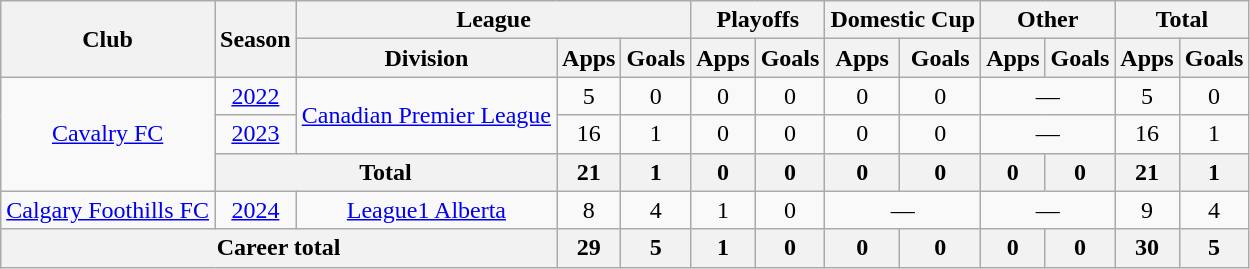<table class="wikitable" style="text-align: center;">
<tr>
<th rowspan="2">Club</th>
<th rowspan="2">Season</th>
<th colspan="3">League</th>
<th colspan="2">Playoffs</th>
<th colspan="2">Domestic Cup</th>
<th colspan="2">Other</th>
<th colspan="2">Total</th>
</tr>
<tr>
<th>Division</th>
<th>Apps</th>
<th>Goals</th>
<th>Apps</th>
<th>Goals</th>
<th>Apps</th>
<th>Goals</th>
<th>Apps</th>
<th>Goals</th>
<th>Apps</th>
<th>Goals</th>
</tr>
<tr>
<td rowspan="3"><a href='#'>Cavalry FC</a></td>
<td><a href='#'>2022</a></td>
<td rowspan="2"><a href='#'>Canadian Premier League</a></td>
<td>5</td>
<td>0</td>
<td>0</td>
<td>0</td>
<td>0</td>
<td>0</td>
<td colspan="2">—</td>
<td>5</td>
<td>0</td>
</tr>
<tr>
<td><a href='#'>2023</a></td>
<td>16</td>
<td>1</td>
<td>0</td>
<td>0</td>
<td>0</td>
<td>0</td>
<td colspan="2">—</td>
<td>16</td>
<td>1</td>
</tr>
<tr>
<th colspan="2">Total</th>
<th>21</th>
<th>1</th>
<th>0</th>
<th>0</th>
<th>0</th>
<th>0</th>
<th>0</th>
<th>0</th>
<th>21</th>
<th>1</th>
</tr>
<tr>
<td><a href='#'>Calgary Foothills FC</a></td>
<td><a href='#'>2024</a></td>
<td><a href='#'>League1 Alberta</a></td>
<td>8</td>
<td>4</td>
<td>1</td>
<td>0</td>
<td colspan="2">—</td>
<td colspan="2">—</td>
<td>9</td>
<td>4</td>
</tr>
<tr>
<th colspan="3">Career total</th>
<th>29</th>
<th>5</th>
<th>1</th>
<th>0</th>
<th>0</th>
<th>0</th>
<th>0</th>
<th>0</th>
<th>30</th>
<th>5</th>
</tr>
</table>
